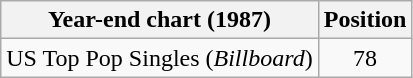<table class="wikitable">
<tr>
<th>Year-end chart (1987)</th>
<th>Position</th>
</tr>
<tr>
<td>US Top Pop Singles (<em>Billboard</em>)</td>
<td style="text-align:center;">78</td>
</tr>
</table>
